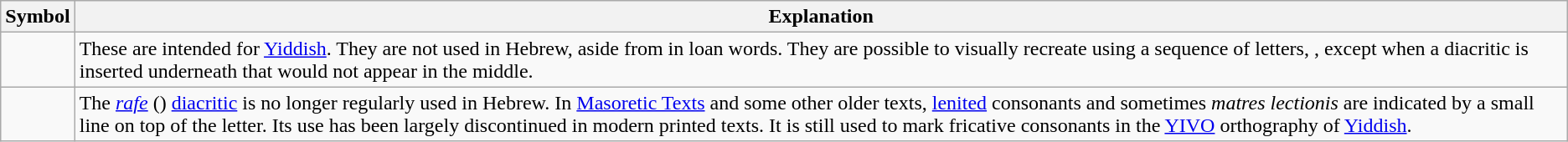<table class="wikitable">
<tr>
<th>Symbol</th>
<th>Explanation</th>
</tr>
<tr>
<td align=center style="font-size:180%;"></td>
<td>These are intended for <a href='#'>Yiddish</a>. They are not used in Hebrew, aside from in loan words. They are possible to visually recreate using a sequence of letters, , except when a diacritic is inserted underneath that would not appear in the middle.</td>
</tr>
<tr>
<td align=center style="font-size:180%;"></td>
<td>The <em><a href='#'>rafe</a></em> () <a href='#'>diacritic</a> is no longer regularly used in Hebrew. In <a href='#'>Masoretic Texts</a> and some other older texts, <a href='#'>lenited</a> consonants and sometimes <em>matres lectionis</em> are indicated by a small line on top of the letter. Its use has been largely discontinued in modern printed texts. It is still used to mark fricative consonants in the <a href='#'>YIVO</a> orthography of <a href='#'>Yiddish</a>.</td>
</tr>
</table>
